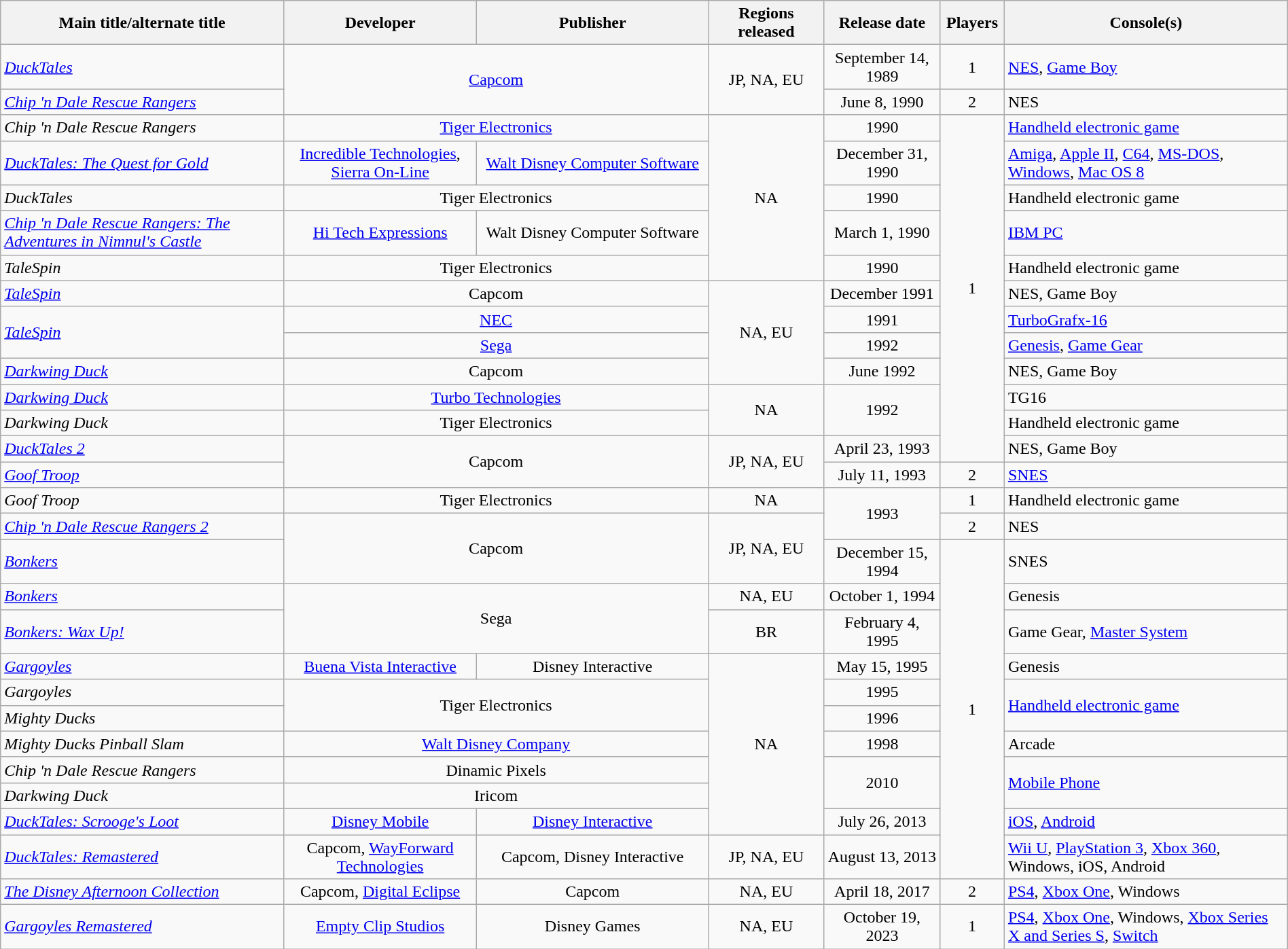<table class="wikitable sortable" style="width: 100%; text-align:center;">
<tr>
<th style="width:22%;">Main title/alternate title</th>
<th style="width:15%;">Developer</th>
<th style="width:18%;">Publisher</th>
<th style="width:9%;">Regions released</th>
<th style="width:9%;">Release date</th>
<th style="width:5%;">Players</th>
<th style="width:22%;">Console(s)</th>
</tr>
<tr>
<td align=left><em><a href='#'>DuckTales</a></em></td>
<td colspan="2" rowspan="2"><a href='#'>Capcom</a></td>
<td rowspan="2">JP, NA, EU</td>
<td>September 14, 1989</td>
<td>1</td>
<td align=left><a href='#'>NES</a>, <a href='#'>Game Boy</a></td>
</tr>
<tr>
<td align=left><em><a href='#'>Chip 'n Dale Rescue Rangers</a></em></td>
<td>June 8, 1990</td>
<td>2</td>
<td align=left>NES</td>
</tr>
<tr>
<td align=left><em>Chip 'n Dale Rescue Rangers</em></td>
<td colspan="2"><a href='#'>Tiger Electronics</a></td>
<td rowspan="5">NA</td>
<td>1990</td>
<td rowspan="12">1</td>
<td align=left><a href='#'>Handheld electronic game</a></td>
</tr>
<tr>
<td align=left><em><a href='#'>DuckTales: The Quest for Gold</a></em></td>
<td><a href='#'>Incredible Technologies</a>, <a href='#'>Sierra On-Line</a></td>
<td><a href='#'>Walt Disney Computer Software</a></td>
<td>December 31, 1990</td>
<td align=left><a href='#'>Amiga</a>, <a href='#'>Apple II</a>, <a href='#'>C64</a>, <a href='#'>MS-DOS</a>, <a href='#'>Windows</a>, <a href='#'>Mac OS 8</a></td>
</tr>
<tr>
<td align=left><em>DuckTales</em></td>
<td colspan="2">Tiger Electronics</td>
<td>1990</td>
<td align=left>Handheld electronic game</td>
</tr>
<tr>
<td align=left><em><a href='#'>Chip 'n Dale Rescue Rangers: The Adventures in Nimnul's Castle</a></em></td>
<td><a href='#'>Hi Tech Expressions</a></td>
<td>Walt Disney Computer Software</td>
<td>March 1, 1990</td>
<td align=left><a href='#'>IBM PC</a></td>
</tr>
<tr>
<td align=left><em>TaleSpin</em></td>
<td colspan="2">Tiger Electronics</td>
<td>1990</td>
<td align=left>Handheld electronic game</td>
</tr>
<tr>
<td align=left><em><a href='#'>TaleSpin</a></em></td>
<td colspan="2">Capcom</td>
<td rowspan="4">NA, EU</td>
<td>December 1991</td>
<td align=left>NES, Game Boy</td>
</tr>
<tr>
<td rowspan="2" align="left"><em><a href='#'>TaleSpin</a></em></td>
<td colspan="2"><a href='#'>NEC</a></td>
<td>1991</td>
<td align=left><a href='#'>TurboGrafx-16</a></td>
</tr>
<tr>
<td colspan="2"><a href='#'>Sega</a></td>
<td>1992</td>
<td align=left><a href='#'>Genesis</a>, <a href='#'>Game Gear</a></td>
</tr>
<tr>
<td align=left><em><a href='#'>Darkwing Duck</a></em></td>
<td colspan="2">Capcom</td>
<td>June 1992</td>
<td align=left>NES, Game Boy</td>
</tr>
<tr>
<td align=left><em><a href='#'>Darkwing Duck</a></em></td>
<td colspan="2"><a href='#'>Turbo Technologies</a></td>
<td rowspan="2">NA</td>
<td rowspan="2">1992</td>
<td align=left>TG16</td>
</tr>
<tr>
<td align=left><em>Darkwing Duck</em></td>
<td colspan="2">Tiger Electronics</td>
<td align=left>Handheld electronic game</td>
</tr>
<tr>
<td align=left><em><a href='#'>DuckTales 2</a></em></td>
<td colspan="2" rowspan="2">Capcom</td>
<td rowspan="2">JP, NA, EU</td>
<td>April 23, 1993</td>
<td align=left>NES, Game Boy</td>
</tr>
<tr>
<td align=left><em><a href='#'>Goof Troop</a></em></td>
<td>July 11, 1993</td>
<td>2</td>
<td align=left><a href='#'>SNES</a></td>
</tr>
<tr>
<td align=left><em>Goof Troop</em></td>
<td colspan="2">Tiger Electronics</td>
<td>NA</td>
<td rowspan="2">1993</td>
<td>1</td>
<td align=left>Handheld electronic game</td>
</tr>
<tr>
<td align=left><em><a href='#'>Chip 'n Dale Rescue Rangers 2</a></em></td>
<td colspan="2" rowspan="2">Capcom</td>
<td rowspan="2">JP, NA, EU</td>
<td>2</td>
<td align=left>NES</td>
</tr>
<tr>
<td align=left><em><a href='#'>Bonkers</a></em></td>
<td>December 15, 1994</td>
<td rowspan="11">1</td>
<td align=left>SNES</td>
</tr>
<tr>
<td align=left><em><a href='#'>Bonkers</a></em></td>
<td colspan="2" rowspan="2">Sega</td>
<td>NA, EU</td>
<td>October 1, 1994</td>
<td align=left>Genesis</td>
</tr>
<tr>
<td align=left><em><a href='#'>Bonkers: Wax Up!</a></em></td>
<td>BR</td>
<td>February 4, 1995</td>
<td align=left>Game Gear, <a href='#'>Master System</a></td>
</tr>
<tr>
<td align=left><em><a href='#'>Gargoyles</a></em></td>
<td><a href='#'>Buena Vista Interactive</a></td>
<td>Disney Interactive</td>
<td rowspan="7">NA</td>
<td>May 15, 1995</td>
<td align=left>Genesis</td>
</tr>
<tr>
<td align=left><em>Gargoyles</em></td>
<td colspan="2" rowspan="2">Tiger Electronics</td>
<td>1995</td>
<td rowspan="2" align="left"><a href='#'>Handheld electronic game</a></td>
</tr>
<tr>
<td align=left><em>Mighty Ducks</em></td>
<td>1996</td>
</tr>
<tr>
<td align=left><em>Mighty Ducks Pinball Slam</em></td>
<td colspan="2"><a href='#'>Walt Disney Company</a></td>
<td>1998</td>
<td align=left>Arcade</td>
</tr>
<tr>
<td align=left><em>Chip 'n Dale Rescue Rangers</em></td>
<td colspan="2">Dinamic Pixels</td>
<td rowspan="2">2010</td>
<td rowspan="2" align="left"><a href='#'>Mobile Phone</a></td>
</tr>
<tr>
<td align=left><em>Darkwing Duck</em></td>
<td colspan="2">Iricom</td>
</tr>
<tr>
<td align=left><em><a href='#'>DuckTales: Scrooge's Loot</a></em></td>
<td><a href='#'>Disney Mobile</a></td>
<td><a href='#'>Disney Interactive</a></td>
<td>July 26, 2013</td>
<td align=left><a href='#'>iOS</a>, <a href='#'>Android</a></td>
</tr>
<tr>
<td align=left><em><a href='#'>DuckTales: Remastered</a></em></td>
<td>Capcom, <a href='#'>WayForward Technologies</a></td>
<td>Capcom, Disney Interactive</td>
<td>JP, NA, EU</td>
<td>August 13, 2013</td>
<td align=left><a href='#'>Wii U</a>, <a href='#'>PlayStation 3</a>, <a href='#'>Xbox 360</a>, Windows, iOS, Android</td>
</tr>
<tr>
<td align=left><em><a href='#'>The Disney Afternoon Collection</a></em></td>
<td>Capcom, <a href='#'>Digital Eclipse</a></td>
<td>Capcom</td>
<td>NA, EU</td>
<td>April 18, 2017</td>
<td>2</td>
<td align=left><a href='#'>PS4</a>, <a href='#'>Xbox One</a>, Windows</td>
</tr>
<tr>
<td align=left><em><a href='#'>Gargoyles Remastered</a></em></td>
<td><a href='#'>Empty Clip Studios</a></td>
<td>Disney Games</td>
<td>NA, EU</td>
<td>October 19, 2023</td>
<td>1</td>
<td align=left><a href='#'>PS4</a>, <a href='#'>Xbox One</a>,  Windows, <a href='#'>Xbox Series X and Series S</a>, <a href='#'>Switch</a></td>
</tr>
</table>
